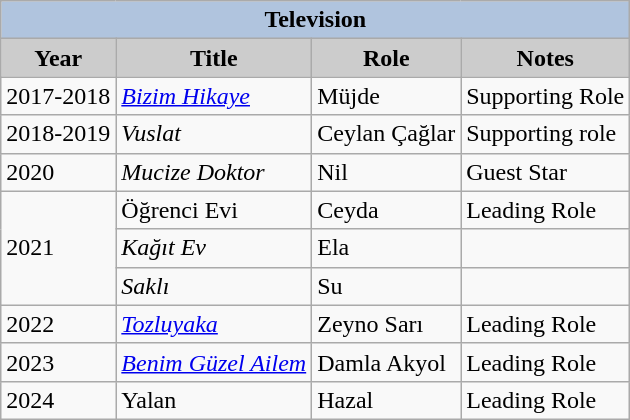<table class="wikitable" style="font-size:100%">
<tr>
<th colspan="4" style="background:LightSteelBlue">Television</th>
</tr>
<tr>
<th style="background:#CCCCCC">Year</th>
<th style="background:#CCCCCC">Title</th>
<th style="background:#CCCCCC">Role</th>
<th style="background:#CCCCCC">Notes</th>
</tr>
<tr>
<td>2017-2018</td>
<td><em><a href='#'>Bizim Hikaye</a></em></td>
<td>Müjde</td>
<td>Supporting Role</td>
</tr>
<tr>
<td>2018-2019</td>
<td><em>Vuslat</em></td>
<td>Ceylan Çağlar</td>
<td>Supporting role</td>
</tr>
<tr>
<td>2020</td>
<td><em>Mucize Doktor</em></td>
<td>Nil</td>
<td>Guest Star</td>
</tr>
<tr>
<td rowspan="3">2021</td>
<td>Öğrenci Evi</td>
<td>Ceyda</td>
<td>Leading Role</td>
</tr>
<tr>
<td><em>Kağıt Ev</em></td>
<td>Ela</td>
<td></td>
</tr>
<tr>
<td><em>Saklı</em></td>
<td>Su</td>
<td></td>
</tr>
<tr>
<td>2022</td>
<td><em><a href='#'>Tozluyaka</a></em></td>
<td>Zeyno Sarı</td>
<td>Leading Role</td>
</tr>
<tr>
<td>2023</td>
<td><em><a href='#'>Benim Güzel Ailem</a></td>
<td>Damla Akyol</td>
<td>Leading Role</td>
</tr>
<tr>
<td>2024</td>
<td>Yalan</td>
<td>Hazal</td>
<td>Leading Role</td>
</tr>
</table>
